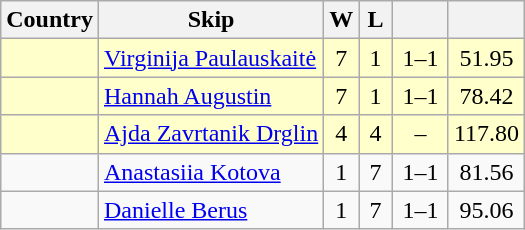<table class=wikitable style="text-align:center;">
<tr>
<th>Country</th>
<th>Skip</th>
<th width=15>W</th>
<th width=15>L</th>
<th width=30></th>
<th width=20></th>
</tr>
<tr bgcolor=#ffffcc>
<td style="text-align:left;"></td>
<td style="text-align:left;"><a href='#'>Virginija Paulauskaitė</a></td>
<td>7</td>
<td>1</td>
<td>1–1</td>
<td>51.95</td>
</tr>
<tr bgcolor=#ffffcc>
<td style="text-align:left;"></td>
<td style="text-align:left;"><a href='#'>Hannah Augustin</a></td>
<td>7</td>
<td>1</td>
<td>1–1</td>
<td>78.42</td>
</tr>
<tr bgcolor=#ffffcc>
<td style="text-align:left;"></td>
<td style="text-align:left;"><a href='#'>Ajda Zavrtanik Drglin</a></td>
<td>4</td>
<td>4</td>
<td>–</td>
<td>117.80</td>
</tr>
<tr>
<td style="text-align:left;"></td>
<td style="text-align:left;"><a href='#'>Anastasiia Kotova</a></td>
<td>1</td>
<td>7</td>
<td>1–1</td>
<td>81.56</td>
</tr>
<tr>
<td style="text-align:left;"></td>
<td style="text-align:left;"><a href='#'>Danielle Berus</a></td>
<td>1</td>
<td>7</td>
<td>1–1</td>
<td>95.06</td>
</tr>
</table>
